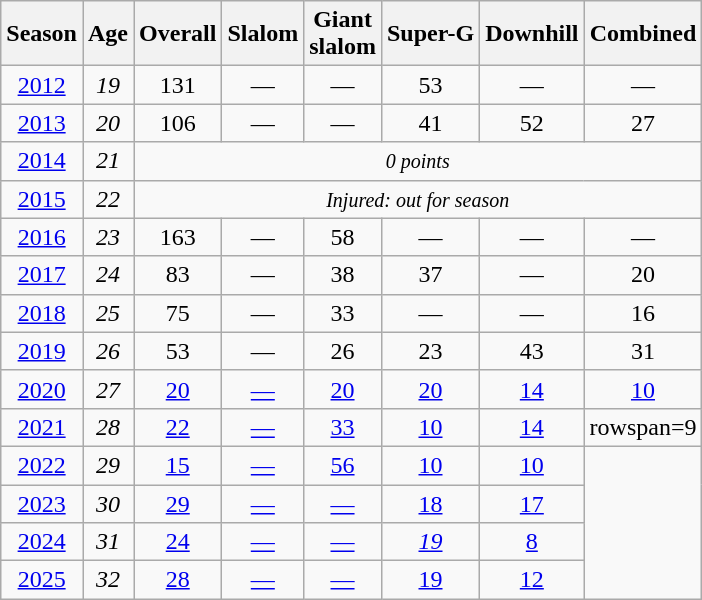<table class=wikitable style="text-align:center">
<tr>
<th>Season</th>
<th>Age</th>
<th>Overall</th>
<th>Slalom</th>
<th>Giant<br>slalom</th>
<th>Super-G</th>
<th>Downhill</th>
<th>Combined</th>
</tr>
<tr>
<td><a href='#'>2012</a></td>
<td><em>19</em></td>
<td>131</td>
<td>—</td>
<td>—</td>
<td>53</td>
<td>—</td>
<td>—</td>
</tr>
<tr>
<td><a href='#'>2013</a></td>
<td><em>20</em></td>
<td>106</td>
<td>—</td>
<td>—</td>
<td>41</td>
<td>52</td>
<td>27</td>
</tr>
<tr>
<td><a href='#'>2014</a></td>
<td><em>21</em></td>
<td colspan=6><em><small>0 points</small></em></td>
</tr>
<tr>
<td><a href='#'>2015</a></td>
<td><em>22</em></td>
<td colspan=6><em><small>Injured: out for season</small></em></td>
</tr>
<tr>
<td><a href='#'>2016</a></td>
<td><em>23</em></td>
<td>163</td>
<td>—</td>
<td>58</td>
<td>—</td>
<td>—</td>
<td>—</td>
</tr>
<tr>
<td><a href='#'>2017</a></td>
<td><em>24</em></td>
<td>83</td>
<td>—</td>
<td>38</td>
<td>37</td>
<td>—</td>
<td>20</td>
</tr>
<tr>
<td><a href='#'>2018</a></td>
<td><em>25</em></td>
<td>75</td>
<td>—</td>
<td>33</td>
<td>—</td>
<td>—</td>
<td>16</td>
</tr>
<tr>
<td><a href='#'>2019</a></td>
<td><em>26</em></td>
<td>53</td>
<td>—</td>
<td>26</td>
<td>23</td>
<td>43</td>
<td>31</td>
</tr>
<tr>
<td><a href='#'>2020</a></td>
<td><em>27</em></td>
<td><a href='#'>20</a></td>
<td><a href='#'>—</a></td>
<td><a href='#'>20</a></td>
<td><a href='#'>20</a></td>
<td><a href='#'>14</a></td>
<td><a href='#'>10</a></td>
</tr>
<tr>
<td><a href='#'>2021</a></td>
<td><em>28</em></td>
<td><a href='#'>22</a></td>
<td><a href='#'>—</a></td>
<td><a href='#'>33</a></td>
<td><a href='#'>10</a></td>
<td><a href='#'>14</a></td>
<td>rowspan=9 </td>
</tr>
<tr>
<td><a href='#'>2022</a></td>
<td><em>29</em></td>
<td><a href='#'>15</a></td>
<td><a href='#'>—</a></td>
<td><a href='#'>56</a></td>
<td><a href='#'>10</a></td>
<td><a href='#'>10</a></td>
</tr>
<tr>
<td><a href='#'>2023</a></td>
<td><em>30</em></td>
<td><a href='#'>29</a></td>
<td><a href='#'>—</a></td>
<td><a href='#'>—</a></td>
<td><a href='#'>18</a></td>
<td><a href='#'>17</a></td>
</tr>
<tr>
<td><a href='#'>2024</a></td>
<td><em>31</em></td>
<td><a href='#'>24</a></td>
<td><a href='#'>—</a></td>
<td><a href='#'>—</a></td>
<td><em><a href='#'>19</a></em></td>
<td><a href='#'>8</a></td>
</tr>
<tr>
<td><a href='#'>2025</a></td>
<td><em>32</em></td>
<td><a href='#'>28</a></td>
<td><a href='#'>—</a></td>
<td><a href='#'>—</a></td>
<td><a href='#'>19</a></td>
<td><a href='#'>12</a></td>
</tr>
</table>
